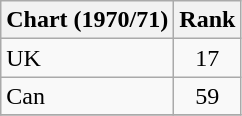<table class="wikitable">
<tr>
<th>Chart (1970/71)</th>
<th style="text-align:center;">Rank</th>
</tr>
<tr>
<td>UK</td>
<td style="text-align:center;">17</td>
</tr>
<tr>
<td>Can</td>
<td style="text-align:center;">59</td>
</tr>
<tr>
</tr>
</table>
